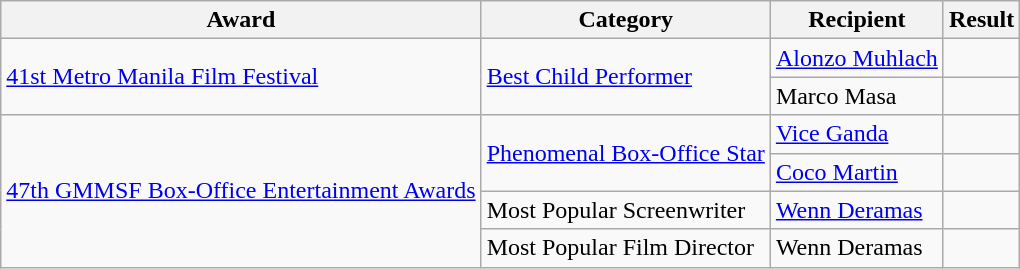<table class="wikitable">
<tr>
<th>Award</th>
<th>Category</th>
<th>Recipient</th>
<th>Result</th>
</tr>
<tr>
<td rowspan="2"><a href='#'>41st Metro Manila Film Festival</a></td>
<td rowspan=2><a href='#'>Best Child Performer</a></td>
<td><a href='#'>Alonzo Muhlach</a></td>
<td></td>
</tr>
<tr>
<td>Marco Masa</td>
<td></td>
</tr>
<tr>
<td rowspan="4"><a href='#'>47th GMMSF Box-Office Entertainment Awards</a></td>
<td rowspan="2"><a href='#'>Phenomenal Box-Office Star</a></td>
<td><a href='#'>Vice Ganda</a></td>
<td></td>
</tr>
<tr>
<td><a href='#'>Coco Martin</a></td>
<td></td>
</tr>
<tr>
<td>Most Popular Screenwriter</td>
<td><a href='#'>Wenn Deramas</a></td>
<td></td>
</tr>
<tr>
<td>Most Popular Film Director</td>
<td>Wenn Deramas</td>
<td></td>
</tr>
</table>
